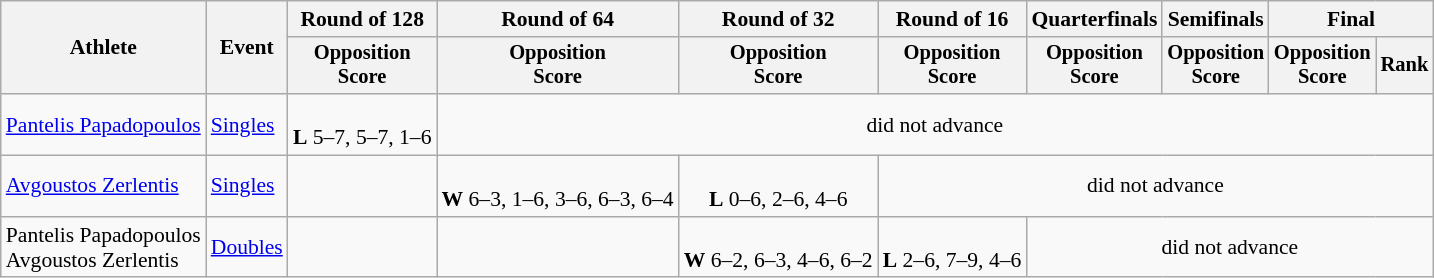<table class=wikitable style="font-size:90%">
<tr>
<th rowspan=2>Athlete</th>
<th rowspan=2>Event</th>
<th>Round of 128</th>
<th>Round of 64</th>
<th>Round of 32</th>
<th>Round of 16</th>
<th>Quarterfinals</th>
<th>Semifinals</th>
<th colspan=2>Final</th>
</tr>
<tr style="font-size:95%">
<th>Opposition<br>Score</th>
<th>Opposition<br>Score</th>
<th>Opposition<br>Score</th>
<th>Opposition<br>Score</th>
<th>Opposition<br>Score</th>
<th>Opposition<br>Score</th>
<th>Opposition<br>Score</th>
<th>Rank</th>
</tr>
<tr align=center>
<td align=left><a href='#'>Pantelis Papadopoulos</a></td>
<td align=left><a href='#'>Singles</a></td>
<td><br> <strong>L</strong> 5–7, 5–7, 1–6</td>
<td colspan=7>did not advance</td>
</tr>
<tr align=center>
<td align=left><a href='#'>Avgoustos Zerlentis</a></td>
<td align=left><a href='#'>Singles</a></td>
<td></td>
<td><br> <strong>W</strong> 6–3, 1–6, 3–6, 6–3, 6–4</td>
<td><br> <strong>L</strong> 0–6, 2–6, 4–6</td>
<td colspan=5>did not advance</td>
</tr>
<tr align=center>
<td align=left>Pantelis Papadopoulos <br> Avgoustos Zerlentis</td>
<td align=left><a href='#'>Doubles</a></td>
<td></td>
<td></td>
<td> <br> <strong>W</strong> 6–2, 6–3, 4–6, 6–2</td>
<td> <br> <strong>L</strong> 2–6, 7–9, 4–6</td>
<td colspan=4>did not advance</td>
</tr>
</table>
